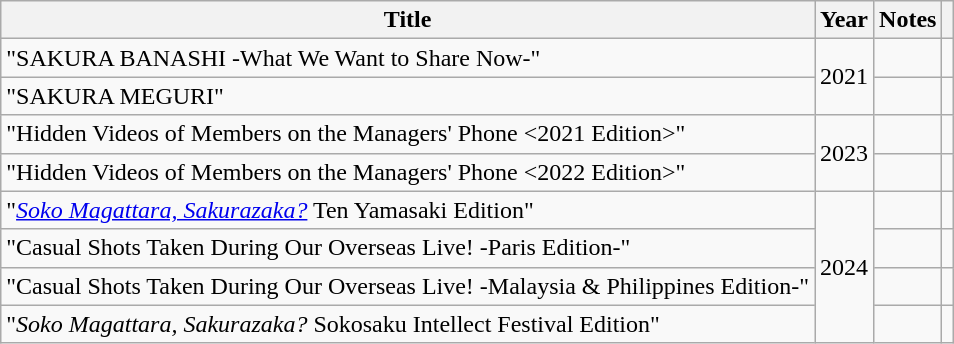<table class="wikitable">
<tr>
<th>Title</th>
<th>Year</th>
<th>Notes</th>
<th></th>
</tr>
<tr>
<td>"SAKURA BANASHI -What We Want to Share Now-"</td>
<td rowspan="2">2021</td>
<td></td>
<td></td>
</tr>
<tr>
<td>"SAKURA MEGURI"</td>
<td></td>
<td></td>
</tr>
<tr>
<td>"Hidden Videos of Members on the Managers' Phone <2021 Edition>"</td>
<td rowspan="2">2023</td>
<td></td>
<td></td>
</tr>
<tr>
<td>"Hidden Videos of Members on the Managers' Phone <2022 Edition>"</td>
<td></td>
<td></td>
</tr>
<tr>
<td>"<em><a href='#'>Soko Magattara, Sakurazaka?</a></em> Ten Yamasaki Edition"</td>
<td rowspan="4">2024</td>
<td></td>
<td></td>
</tr>
<tr>
<td>"Casual Shots Taken During Our Overseas Live! -Paris Edition-"</td>
<td></td>
<td></td>
</tr>
<tr>
<td>"Casual Shots Taken During Our Overseas Live! -Malaysia & Philippines Edition-"</td>
<td></td>
<td></td>
</tr>
<tr>
<td>"<em>Soko Magattara, Sakurazaka?</em> Sokosaku Intellect Festival Edition"</td>
<td></td>
<td></td>
</tr>
</table>
